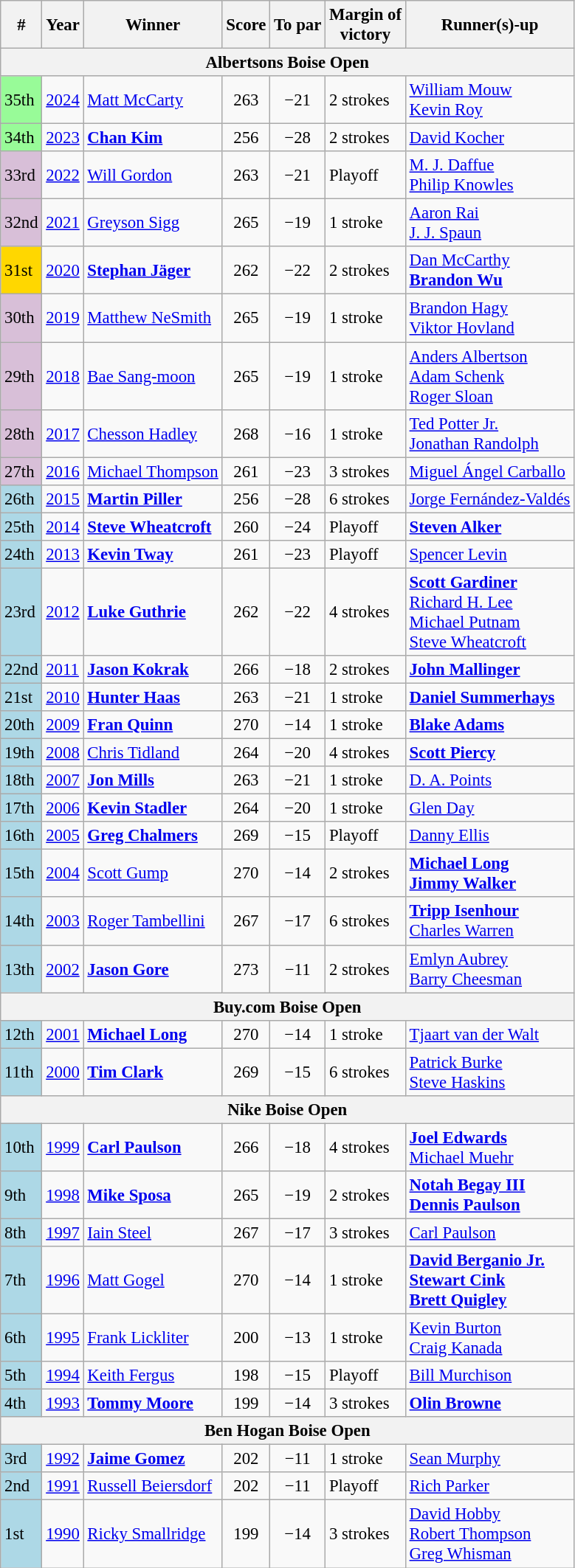<table class=wikitable style=font-size:95%>
<tr>
<th>#</th>
<th>Year</th>
<th>Winner</th>
<th>Score</th>
<th>To par</th>
<th>Margin of<br>victory</th>
<th>Runner(s)-up</th>
</tr>
<tr>
<th colspan=7>Albertsons Boise Open</th>
</tr>
<tr>
<td style="background:palegreen">35th</td>
<td><a href='#'>2024</a></td>
<td> <a href='#'>Matt McCarty</a></td>
<td align=center>263</td>
<td align=center>−21</td>
<td>2 strokes</td>
<td> <a href='#'>William Mouw</a><br> <a href='#'>Kevin Roy</a></td>
</tr>
<tr>
<td style="background:palegreen">34th</td>
<td><a href='#'>2023</a></td>
<td> <strong><a href='#'>Chan Kim</a></strong></td>
<td align=center>256</td>
<td align=center>−28</td>
<td>2 strokes</td>
<td> <a href='#'>David Kocher</a></td>
</tr>
<tr>
<td style="background:thistle">33rd</td>
<td><a href='#'>2022</a></td>
<td> <a href='#'>Will Gordon</a></td>
<td align=center>263</td>
<td align=center>−21</td>
<td>Playoff</td>
<td> <a href='#'>M. J. Daffue</a><br> <a href='#'>Philip Knowles</a></td>
</tr>
<tr>
<td style="background:thistle">32nd</td>
<td><a href='#'>2021</a></td>
<td> <a href='#'>Greyson Sigg</a></td>
<td align=center>265</td>
<td align=center>−19</td>
<td>1 stroke</td>
<td> <a href='#'>Aaron Rai</a><br> <a href='#'>J. J. Spaun</a></td>
</tr>
<tr>
<td style="background:gold">31st</td>
<td><a href='#'>2020</a></td>
<td> <strong><a href='#'>Stephan Jäger</a></strong></td>
<td align=center>262</td>
<td align=center>−22</td>
<td>2 strokes</td>
<td> <a href='#'>Dan McCarthy</a><br> <strong><a href='#'>Brandon Wu</a></strong></td>
</tr>
<tr>
<td style="background:thistle">30th</td>
<td><a href='#'>2019</a></td>
<td> <a href='#'>Matthew NeSmith</a></td>
<td align=center>265</td>
<td align=center>−19</td>
<td>1 stroke</td>
<td> <a href='#'>Brandon Hagy</a><br> <a href='#'>Viktor Hovland</a></td>
</tr>
<tr>
<td style="background:thistle">29th</td>
<td><a href='#'>2018</a></td>
<td> <a href='#'>Bae Sang-moon</a></td>
<td align=center>265</td>
<td align=center>−19</td>
<td>1 stroke</td>
<td> <a href='#'>Anders Albertson</a><br> <a href='#'>Adam Schenk</a><br> <a href='#'>Roger Sloan</a></td>
</tr>
<tr>
<td style="background:thistle">28th</td>
<td><a href='#'>2017</a></td>
<td> <a href='#'>Chesson Hadley</a></td>
<td align=center>268</td>
<td align=center>−16</td>
<td>1 stroke</td>
<td> <a href='#'>Ted Potter Jr.</a><br> <a href='#'>Jonathan Randolph</a></td>
</tr>
<tr>
<td style="background:thistle">27th</td>
<td><a href='#'>2016</a></td>
<td> <a href='#'>Michael Thompson</a></td>
<td align=center>261</td>
<td align=center>−23</td>
<td>3 strokes</td>
<td> <a href='#'>Miguel Ángel Carballo</a></td>
</tr>
<tr>
<td style="background:lightblue">26th</td>
<td><a href='#'>2015</a></td>
<td> <strong><a href='#'>Martin Piller</a></strong></td>
<td align=center>256</td>
<td align=center>−28</td>
<td>6 strokes</td>
<td> <a href='#'>Jorge Fernández-Valdés</a></td>
</tr>
<tr>
<td style="background:lightblue">25th</td>
<td><a href='#'>2014</a></td>
<td> <strong><a href='#'>Steve Wheatcroft</a></strong></td>
<td align=center>260</td>
<td align=center>−24</td>
<td>Playoff</td>
<td> <strong><a href='#'>Steven Alker</a></strong></td>
</tr>
<tr>
<td style="background:lightblue">24th</td>
<td><a href='#'>2013</a></td>
<td> <strong><a href='#'>Kevin Tway</a></strong></td>
<td align=center>261</td>
<td align=center>−23</td>
<td>Playoff</td>
<td> <a href='#'>Spencer Levin</a></td>
</tr>
<tr>
<td style="background:lightblue">23rd</td>
<td><a href='#'>2012</a></td>
<td> <strong><a href='#'>Luke Guthrie</a></strong></td>
<td align=center>262</td>
<td align=center>−22</td>
<td>4 strokes</td>
<td> <strong><a href='#'>Scott Gardiner</a></strong><br> <a href='#'>Richard H. Lee</a><br> <a href='#'>Michael Putnam</a><br> <a href='#'>Steve Wheatcroft</a></td>
</tr>
<tr>
<td style="background:lightblue">22nd</td>
<td><a href='#'>2011</a></td>
<td> <strong><a href='#'>Jason Kokrak</a></strong></td>
<td align=center>266</td>
<td align=center>−18</td>
<td>2 strokes</td>
<td> <strong><a href='#'>John Mallinger</a></strong></td>
</tr>
<tr>
<td style="background:lightblue">21st</td>
<td><a href='#'>2010</a></td>
<td> <strong><a href='#'>Hunter Haas</a></strong></td>
<td align=center>263</td>
<td align=center>−21</td>
<td>1 stroke</td>
<td> <strong><a href='#'>Daniel Summerhays</a></strong></td>
</tr>
<tr>
<td style="background:lightblue">20th</td>
<td><a href='#'>2009</a></td>
<td> <strong><a href='#'>Fran Quinn</a></strong></td>
<td align=center>270</td>
<td align=center>−14</td>
<td>1 stroke</td>
<td> <strong><a href='#'>Blake Adams</a></strong></td>
</tr>
<tr>
<td style="background:lightblue">19th</td>
<td><a href='#'>2008</a></td>
<td> <a href='#'>Chris Tidland</a></td>
<td align=center>264</td>
<td align=center>−20</td>
<td>4 strokes</td>
<td> <strong><a href='#'>Scott Piercy</a></strong></td>
</tr>
<tr>
<td style="background:lightblue">18th</td>
<td><a href='#'>2007</a></td>
<td> <strong><a href='#'>Jon Mills</a></strong></td>
<td align=center>263</td>
<td align=center>−21</td>
<td>1 stroke</td>
<td> <a href='#'>D. A. Points</a></td>
</tr>
<tr>
<td style="background:lightblue">17th</td>
<td><a href='#'>2006</a></td>
<td> <strong><a href='#'>Kevin Stadler</a></strong></td>
<td align=center>264</td>
<td align=center>−20</td>
<td>1 stroke</td>
<td> <a href='#'>Glen Day</a></td>
</tr>
<tr>
<td style="background:lightblue">16th</td>
<td><a href='#'>2005</a></td>
<td> <strong><a href='#'>Greg Chalmers</a></strong></td>
<td align=center>269</td>
<td align=center>−15</td>
<td>Playoff</td>
<td> <a href='#'>Danny Ellis</a></td>
</tr>
<tr>
<td style="background:lightblue">15th</td>
<td><a href='#'>2004</a></td>
<td> <a href='#'>Scott Gump</a></td>
<td align=center>270</td>
<td align=center>−14</td>
<td>2 strokes</td>
<td> <strong><a href='#'>Michael Long</a></strong><br> <strong><a href='#'>Jimmy Walker</a></strong></td>
</tr>
<tr>
<td style="background:lightblue">14th</td>
<td><a href='#'>2003</a></td>
<td> <a href='#'>Roger Tambellini</a></td>
<td align=center>267</td>
<td align=center>−17</td>
<td>6 strokes</td>
<td> <strong><a href='#'>Tripp Isenhour</a></strong><br> <a href='#'>Charles Warren</a></td>
</tr>
<tr>
<td style="background:lightblue">13th</td>
<td><a href='#'>2002</a></td>
<td> <strong><a href='#'>Jason Gore</a></strong></td>
<td align=center>273</td>
<td align=center>−11</td>
<td>2 strokes</td>
<td> <a href='#'>Emlyn Aubrey</a><br> <a href='#'>Barry Cheesman</a></td>
</tr>
<tr>
<th colspan=7>Buy.com Boise Open</th>
</tr>
<tr>
<td style="background:lightblue">12th</td>
<td><a href='#'>2001</a></td>
<td> <strong><a href='#'>Michael Long</a></strong></td>
<td align=center>270</td>
<td align=center>−14</td>
<td>1 stroke</td>
<td> <a href='#'>Tjaart van der Walt</a></td>
</tr>
<tr>
<td style="background:lightblue">11th</td>
<td><a href='#'>2000</a></td>
<td> <strong><a href='#'>Tim Clark</a></strong></td>
<td align=center>269</td>
<td align=center>−15</td>
<td>6 strokes</td>
<td> <a href='#'>Patrick Burke</a><br> <a href='#'>Steve Haskins</a></td>
</tr>
<tr>
<th colspan=7>Nike Boise Open</th>
</tr>
<tr>
<td style="background:lightblue">10th</td>
<td><a href='#'>1999</a></td>
<td> <strong><a href='#'>Carl Paulson</a></strong></td>
<td align=center>266</td>
<td align=center>−18</td>
<td>4 strokes</td>
<td> <strong><a href='#'>Joel Edwards</a></strong><br> <a href='#'>Michael Muehr</a></td>
</tr>
<tr>
<td style="background:lightblue">9th</td>
<td><a href='#'>1998</a></td>
<td> <strong><a href='#'>Mike Sposa</a></strong></td>
<td align=center>265</td>
<td align=center>−19</td>
<td>2 strokes</td>
<td> <strong><a href='#'>Notah Begay III</a></strong><br> <strong><a href='#'>Dennis Paulson</a></strong></td>
</tr>
<tr>
<td style="background:lightblue">8th</td>
<td><a href='#'>1997</a></td>
<td> <a href='#'>Iain Steel</a></td>
<td align=center>267</td>
<td align=center>−17</td>
<td>3 strokes</td>
<td> <a href='#'>Carl Paulson</a></td>
</tr>
<tr>
<td style="background:lightblue">7th</td>
<td><a href='#'>1996</a></td>
<td> <a href='#'>Matt Gogel</a></td>
<td align=center>270</td>
<td align=center>−14</td>
<td>1 stroke</td>
<td> <strong><a href='#'>David Berganio Jr.</a></strong><br> <strong><a href='#'>Stewart Cink</a></strong><br> <strong><a href='#'>Brett Quigley</a></strong></td>
</tr>
<tr>
<td style="background:lightblue">6th</td>
<td><a href='#'>1995</a></td>
<td> <a href='#'>Frank Lickliter</a></td>
<td align=center>200</td>
<td align=center>−13</td>
<td>1 stroke</td>
<td> <a href='#'>Kevin Burton</a><br> <a href='#'>Craig Kanada</a></td>
</tr>
<tr>
<td style="background:lightblue">5th</td>
<td><a href='#'>1994</a></td>
<td> <a href='#'>Keith Fergus</a></td>
<td align=center>198</td>
<td align=center>−15</td>
<td>Playoff</td>
<td> <a href='#'>Bill Murchison</a></td>
</tr>
<tr>
<td style="background:lightblue">4th</td>
<td><a href='#'>1993</a></td>
<td> <strong><a href='#'>Tommy Moore</a></strong></td>
<td align=center>199</td>
<td align=center>−14</td>
<td>3 strokes</td>
<td> <strong><a href='#'>Olin Browne</a></strong></td>
</tr>
<tr>
<th colspan=7>Ben Hogan Boise Open</th>
</tr>
<tr>
<td style="background:lightblue">3rd</td>
<td><a href='#'>1992</a></td>
<td> <strong><a href='#'>Jaime Gomez</a></strong></td>
<td align=center>202</td>
<td align=center>−11</td>
<td>1 stroke</td>
<td> <a href='#'>Sean Murphy</a></td>
</tr>
<tr>
<td style="background:lightblue">2nd</td>
<td><a href='#'>1991</a></td>
<td> <a href='#'>Russell Beiersdorf</a></td>
<td align=center>202</td>
<td align=center>−11</td>
<td>Playoff</td>
<td> <a href='#'>Rich Parker</a></td>
</tr>
<tr>
<td style="background:lightblue">1st</td>
<td><a href='#'>1990</a></td>
<td> <a href='#'>Ricky Smallridge</a></td>
<td align=center>199</td>
<td align=center>−14</td>
<td>3 strokes</td>
<td> <a href='#'>David Hobby</a><br> <a href='#'>Robert Thompson</a><br> <a href='#'>Greg Whisman</a></td>
</tr>
</table>
